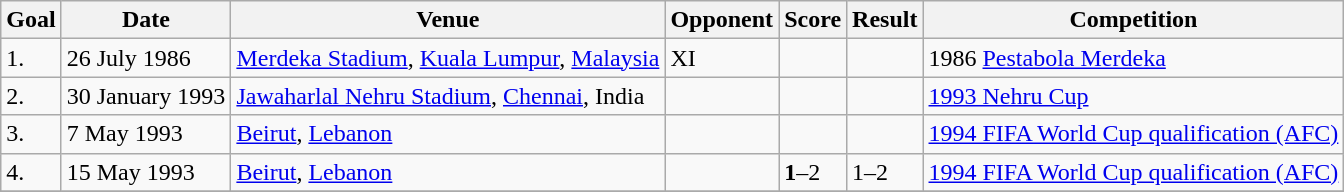<table class="wikitable">
<tr>
<th>Goal</th>
<th>Date</th>
<th>Venue</th>
<th>Opponent</th>
<th>Score</th>
<th>Result</th>
<th>Competition</th>
</tr>
<tr>
<td>1.</td>
<td>26 July 1986</td>
<td><a href='#'>Merdeka Stadium</a>, <a href='#'>Kuala Lumpur</a>, <a href='#'>Malaysia</a></td>
<td> XI</td>
<td></td>
<td></td>
<td>1986 <a href='#'>Pestabola Merdeka</a></td>
</tr>
<tr>
<td>2.</td>
<td>30 January 1993</td>
<td><a href='#'>Jawaharlal Nehru Stadium</a>, <a href='#'>Chennai</a>, India</td>
<td></td>
<td></td>
<td></td>
<td><a href='#'>1993 Nehru Cup</a></td>
</tr>
<tr>
<td>3.</td>
<td>7 May 1993</td>
<td><a href='#'>Beirut</a>, <a href='#'>Lebanon</a></td>
<td></td>
<td></td>
<td></td>
<td><a href='#'>1994 FIFA World Cup qualification (AFC)</a></td>
</tr>
<tr>
<td>4.</td>
<td>15 May 1993</td>
<td><a href='#'>Beirut</a>, <a href='#'>Lebanon</a></td>
<td></td>
<td><strong>1</strong>–2</td>
<td>1–2</td>
<td><a href='#'>1994 FIFA World Cup qualification (AFC)</a></td>
</tr>
<tr>
</tr>
</table>
